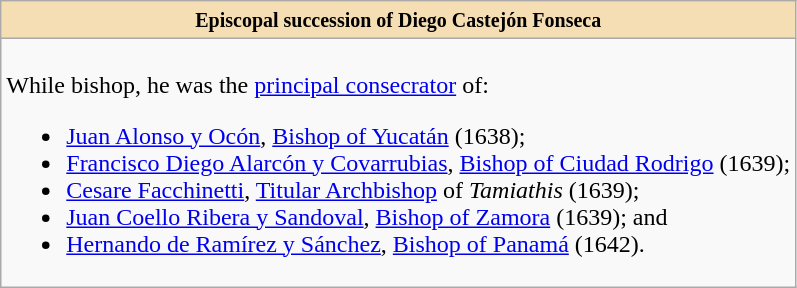<table role="presentation" class="wikitable mw-collapsible mw-collapsed"|>
<tr>
<th style="background:#F5DEB3"><small>Episcopal succession of Diego Castejón Fonseca</small></th>
</tr>
<tr>
<td><br>While bishop, he was the <a href='#'>principal consecrator</a> of:<ul><li><a href='#'>Juan Alonso y Ocón</a>, <a href='#'>Bishop of Yucatán</a> (1638);</li><li><a href='#'>Francisco Diego Alarcón y Covarrubias</a>, <a href='#'>Bishop of Ciudad Rodrigo</a> (1639);</li><li><a href='#'>Cesare Facchinetti</a>, <a href='#'>Titular Archbishop</a> of <em>Tamiathis</em> (1639);</li><li><a href='#'>Juan Coello Ribera y Sandoval</a>, <a href='#'>Bishop of Zamora</a> (1639); and</li><li><a href='#'>Hernando de Ramírez y Sánchez</a>, <a href='#'>Bishop of Panamá</a> (1642).</li></ul></td>
</tr>
</table>
